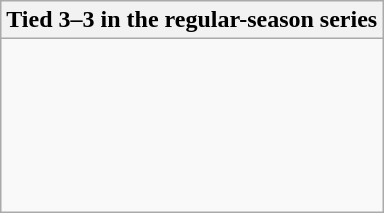<table class="wikitable collapsible collapsed">
<tr>
<th>Tied 3–3 in the regular-season series</th>
</tr>
<tr>
<td><br><br><br><br><br><br></td>
</tr>
</table>
